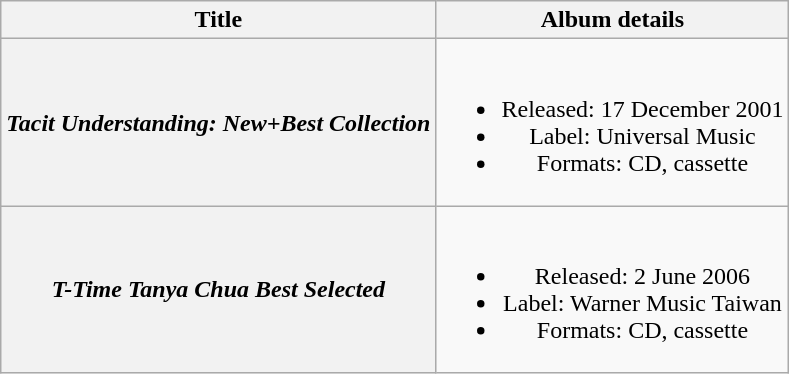<table class="wikitable plainrowheaders" style="text-align:center;">
<tr>
<th rowspan="1">Title</th>
<th rowspan="1">Album details</th>
</tr>
<tr>
<th scope="row"><em>Tacit Understanding: New+Best Collection</em></th>
<td><br><ul><li>Released: 17 December 2001</li><li>Label: Universal Music</li><li>Formats: CD, cassette</li></ul></td>
</tr>
<tr>
<th scope="row"><em>T-Time Tanya Chua Best Selected</em></th>
<td><br><ul><li>Released: 2 June 2006</li><li>Label: Warner Music Taiwan</li><li>Formats: CD, cassette</li></ul></td>
</tr>
</table>
